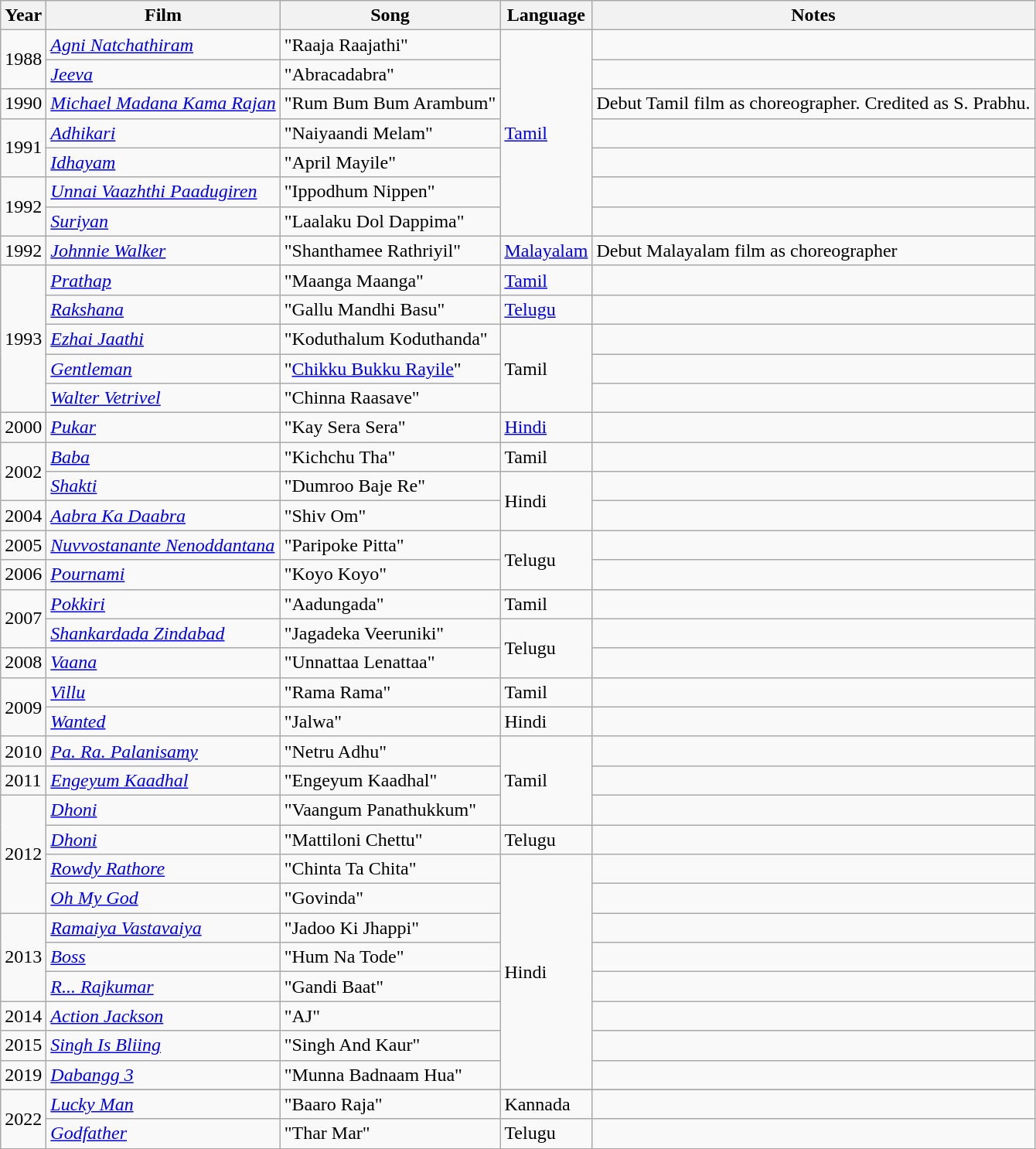<table class="wikitable sortable">
<tr>
<th scope="col">Year</th>
<th scope="col">Film</th>
<th scope="col">Song</th>
<th scope="col">Language</th>
<th class="unsortable" scope="col">Notes</th>
</tr>
<tr>
<td rowspan="2">1988</td>
<td><em><a href='#'>Agni Natchathiram</a></em></td>
<td>"Raaja Raajathi"</td>
<td rowspan="7"><a href='#'>Tamil</a></td>
<td></td>
</tr>
<tr>
<td><em><a href='#'>Jeeva</a></em></td>
<td>"Abracadabra"</td>
<td></td>
</tr>
<tr>
<td rowspan="1">1990</td>
<td><em><a href='#'>Michael Madana Kama Rajan</a></em></td>
<td>"Rum Bum Bum Arambum"</td>
<td>Debut Tamil film as choreographer. Credited as S. Prabhu.</td>
</tr>
<tr>
<td rowspan="2">1991</td>
<td><em><a href='#'>Adhikari</a></em></td>
<td>"Naiyaandi Melam"</td>
<td></td>
</tr>
<tr>
<td><em><a href='#'>Idhayam</a></em></td>
<td>"April Mayile"</td>
<td></td>
</tr>
<tr>
<td rowspan="2">1992</td>
<td><em><a href='#'>Unnai Vaazhthi Paadugiren</a></em></td>
<td>"Ippodhum Nippen"</td>
<td></td>
</tr>
<tr>
<td><em><a href='#'>Suriyan</a></em></td>
<td>"Laalaku Dol Dappima"</td>
<td></td>
</tr>
<tr>
<td>1992</td>
<td><em><a href='#'>Johnnie Walker</a></em></td>
<td>"Shanthamee Rathriyil"</td>
<td><a href='#'>Malayalam</a></td>
<td>Debut Malayalam film as choreographer</td>
</tr>
<tr>
<td rowspan="5">1993</td>
<td><em><a href='#'>Prathap</a></em></td>
<td>"Maanga Maanga"</td>
<td><a href='#'>Tamil</a></td>
<td></td>
</tr>
<tr>
<td><em><a href='#'>Rakshana</a></em></td>
<td>"Gallu Mandhi Basu"</td>
<td><a href='#'>Telugu</a></td>
<td></td>
</tr>
<tr>
<td><em><a href='#'>Ezhai Jaathi</a></em></td>
<td>"Koduthalum Koduthanda"</td>
<td rowspan="3">Tamil</td>
<td></td>
</tr>
<tr>
<td><em><a href='#'>Gentleman</a></em></td>
<td>"<a href='#'>Chikku Bukku Rayile</a>"</td>
<td></td>
</tr>
<tr>
<td><em><a href='#'>Walter Vetrivel</a></em></td>
<td>"Chinna Raasave"</td>
<td></td>
</tr>
<tr>
<td>2000</td>
<td><em><a href='#'>Pukar</a></em></td>
<td>"Kay Sera Sera"</td>
<td><a href='#'>Hindi</a></td>
<td></td>
</tr>
<tr>
<td rowspan="2">2002</td>
<td><em><a href='#'>Baba</a></em></td>
<td>"Kichchu Tha"</td>
<td>Tamil</td>
<td></td>
</tr>
<tr>
<td><em><a href='#'>Shakti</a></em></td>
<td>"Dumroo Baje Re"</td>
<td rowspan="2">Hindi</td>
<td></td>
</tr>
<tr>
<td>2004</td>
<td><em><a href='#'>Aabra Ka Daabra</a></em></td>
<td>"Shiv Om"</td>
<td></td>
</tr>
<tr>
<td>2005</td>
<td><em><a href='#'>Nuvvostanante Nenoddantana</a></em></td>
<td>"Paripoke Pitta"</td>
<td rowspan="2">Telugu</td>
<td></td>
</tr>
<tr>
<td>2006</td>
<td><em><a href='#'>Pournami</a></em></td>
<td>"Koyo Koyo"</td>
<td></td>
</tr>
<tr>
<td rowspan="2">2007</td>
<td><em><a href='#'>Pokkiri</a></em></td>
<td>"Aadungada"</td>
<td>Tamil</td>
<td></td>
</tr>
<tr>
<td><em><a href='#'>Shankardada Zindabad</a></em></td>
<td>"Jagadeka Veeruniki"</td>
<td rowspan="2">Telugu</td>
<td></td>
</tr>
<tr>
<td>2008</td>
<td><em><a href='#'>Vaana</a></em></td>
<td>"Unnattaa Lenattaa"</td>
<td></td>
</tr>
<tr>
<td rowspan="2">2009</td>
<td><em><a href='#'>Villu</a></em></td>
<td>"Rama Rama"</td>
<td>Tamil</td>
<td></td>
</tr>
<tr>
<td><em><a href='#'>Wanted</a></em></td>
<td>"Jalwa"</td>
<td>Hindi</td>
<td></td>
</tr>
<tr>
<td>2010</td>
<td><em><a href='#'>Pa. Ra. Palanisamy</a></em></td>
<td>"Netru Adhu"</td>
<td rowspan="3">Tamil</td>
<td></td>
</tr>
<tr>
<td rowspan="1">2011</td>
<td><em><a href='#'>Engeyum Kaadhal</a></em></td>
<td>"Engeyum Kaadhal"</td>
<td></td>
</tr>
<tr>
<td rowspan="4">2012</td>
<td><em><a href='#'>Dhoni</a></em></td>
<td>"Vaangum Panathukkum"</td>
<td></td>
</tr>
<tr>
<td><em><a href='#'>Dhoni</a></em></td>
<td>"Mattiloni Chettu"</td>
<td>Telugu</td>
<td></td>
</tr>
<tr>
<td><em><a href='#'>Rowdy Rathore</a></em></td>
<td>"Chinta Ta Chita"</td>
<td rowspan="8">Hindi</td>
<td></td>
</tr>
<tr>
<td><em><a href='#'>Oh My God</a></em></td>
<td>"Govinda"</td>
<td></td>
</tr>
<tr>
<td rowspan="3">2013</td>
<td><em><a href='#'>Ramaiya Vastavaiya</a></em></td>
<td>"Jadoo Ki Jhappi"</td>
<td></td>
</tr>
<tr>
<td><em><a href='#'>Boss</a></em></td>
<td>"Hum Na Tode"</td>
<td></td>
</tr>
<tr>
<td><em><a href='#'>R... Rajkumar</a></em></td>
<td>"Gandi Baat"</td>
<td></td>
</tr>
<tr>
<td rowspan="1">2014</td>
<td><em><a href='#'>Action Jackson</a></em></td>
<td>"AJ"</td>
<td></td>
</tr>
<tr>
<td>2015</td>
<td><em><a href='#'>Singh Is Bliing</a></em></td>
<td>"Singh And Kaur"</td>
<td></td>
</tr>
<tr>
<td>2019</td>
<td><em><a href='#'>Dabangg 3</a></em></td>
<td>"Munna Badnaam Hua"</td>
<td></td>
</tr>
<tr>
</tr>
<tr>
<td rowspan="2">2022</td>
<td><em><a href='#'>Lucky Man</a></em></td>
<td>"Baaro Raja"</td>
<td>Kannada</td>
<td></td>
</tr>
<tr>
<td><em><a href='#'>Godfather</a></em></td>
<td>"Thar Mar"</td>
<td>Telugu</td>
<td></td>
</tr>
</table>
